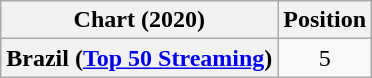<table class="wikitable sortable plainrowheaders" style="text-align:center">
<tr>
<th scope="col">Chart (2020)</th>
<th scope="col">Position</th>
</tr>
<tr>
<th scope="row">Brazil (<a href='#'>Top 50 Streaming</a>)</th>
<td>5</td>
</tr>
</table>
